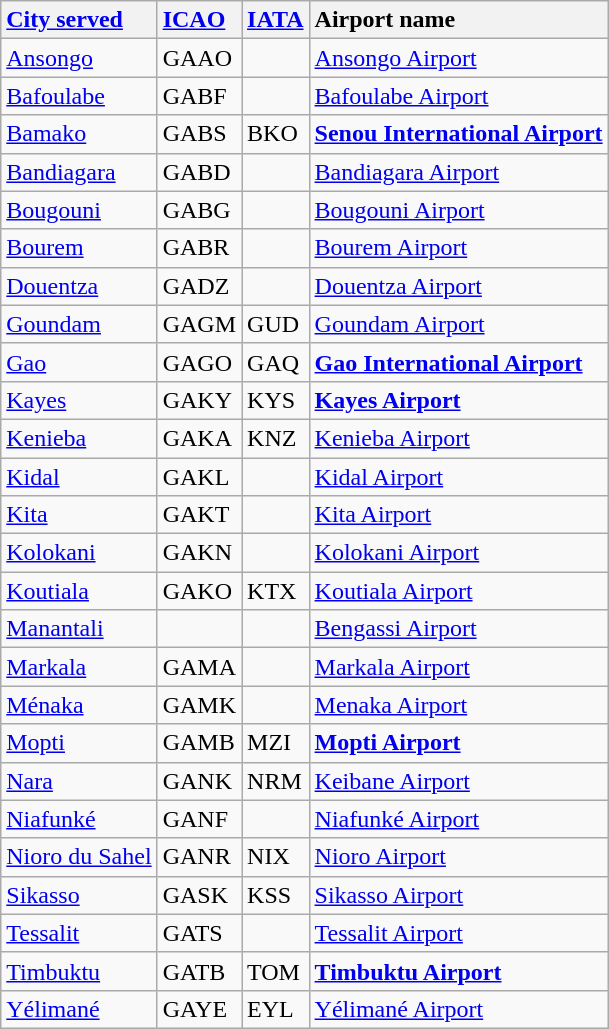<table class="wikitable sortable">
<tr valign=baseline>
<th style="text-align:left;"><a href='#'>City served</a></th>
<th style="text-align:left;"><a href='#'>ICAO</a></th>
<th style="text-align:left;"><a href='#'>IATA</a></th>
<th style="text-align:left;">Airport name</th>
</tr>
<tr valign=top>
<td><a href='#'>Ansongo</a></td>
<td>GAAO</td>
<td> </td>
<td><a href='#'>Ansongo Airport</a></td>
</tr>
<tr valign=top>
<td><a href='#'>Bafoulabe</a></td>
<td>GABF</td>
<td> </td>
<td><a href='#'>Bafoulabe Airport</a></td>
</tr>
<tr valign=top>
<td><a href='#'>Bamako</a></td>
<td>GABS</td>
<td>BKO</td>
<td><strong><a href='#'>Senou International Airport</a></strong></td>
</tr>
<tr valign=top>
<td><a href='#'>Bandiagara</a></td>
<td>GABD</td>
<td> </td>
<td><a href='#'>Bandiagara Airport</a></td>
</tr>
<tr valign=top>
<td><a href='#'>Bougouni</a></td>
<td>GABG</td>
<td> </td>
<td><a href='#'>Bougouni Airport</a></td>
</tr>
<tr valign=top>
<td><a href='#'>Bourem</a></td>
<td>GABR</td>
<td> </td>
<td><a href='#'>Bourem Airport</a></td>
</tr>
<tr valign=top>
<td><a href='#'>Douentza</a></td>
<td>GADZ</td>
<td> </td>
<td><a href='#'>Douentza Airport</a></td>
</tr>
<tr valign=top>
<td><a href='#'>Goundam</a></td>
<td>GAGM</td>
<td>GUD</td>
<td><a href='#'>Goundam Airport</a></td>
</tr>
<tr valign=top>
<td><a href='#'>Gao</a></td>
<td>GAGO</td>
<td>GAQ</td>
<td><strong><a href='#'>Gao International Airport</a></strong></td>
</tr>
<tr valign=top>
<td><a href='#'>Kayes</a></td>
<td>GAKY</td>
<td>KYS</td>
<td><strong><a href='#'>Kayes Airport</a></strong></td>
</tr>
<tr valign=top>
<td><a href='#'>Kenieba</a></td>
<td>GAKA</td>
<td>KNZ</td>
<td><a href='#'>Kenieba Airport</a></td>
</tr>
<tr valign=top>
<td><a href='#'>Kidal</a></td>
<td>GAKL</td>
<td> </td>
<td><a href='#'>Kidal Airport</a></td>
</tr>
<tr valign=top>
<td><a href='#'>Kita</a></td>
<td>GAKT</td>
<td> </td>
<td><a href='#'>Kita Airport</a></td>
</tr>
<tr valign=top>
<td><a href='#'>Kolokani</a></td>
<td>GAKN</td>
<td> </td>
<td><a href='#'>Kolokani Airport</a></td>
</tr>
<tr valign=top>
<td><a href='#'>Koutiala</a></td>
<td>GAKO</td>
<td>KTX</td>
<td><a href='#'>Koutiala Airport</a></td>
</tr>
<tr valign=top>
<td><a href='#'>Manantali</a></td>
<td> </td>
<td> </td>
<td><a href='#'>Bengassi Airport</a></td>
</tr>
<tr valign=top>
<td><a href='#'>Markala</a></td>
<td>GAMA</td>
<td> </td>
<td><a href='#'>Markala Airport</a></td>
</tr>
<tr valign=top>
<td><a href='#'>Ménaka</a></td>
<td>GAMK</td>
<td> </td>
<td><a href='#'>Menaka Airport</a></td>
</tr>
<tr valign=top>
<td><a href='#'>Mopti</a></td>
<td>GAMB</td>
<td>MZI</td>
<td><strong><a href='#'>Mopti Airport</a></strong></td>
</tr>
<tr valign=top>
<td><a href='#'>Nara</a></td>
<td>GANK</td>
<td>NRM</td>
<td><a href='#'>Keibane Airport</a></td>
</tr>
<tr valign=top>
<td><a href='#'>Niafunké</a></td>
<td>GANF</td>
<td> </td>
<td><a href='#'>Niafunké Airport</a></td>
</tr>
<tr valign=top>
<td><a href='#'>Nioro du Sahel</a></td>
<td>GANR</td>
<td>NIX</td>
<td><a href='#'>Nioro Airport</a></td>
</tr>
<tr valign=top>
<td><a href='#'>Sikasso</a></td>
<td>GASK</td>
<td>KSS</td>
<td><a href='#'>Sikasso Airport</a></td>
</tr>
<tr valign=top>
<td><a href='#'>Tessalit</a></td>
<td>GATS</td>
<td> </td>
<td><a href='#'>Tessalit Airport</a></td>
</tr>
<tr valign=top>
<td><a href='#'>Timbuktu</a></td>
<td>GATB</td>
<td>TOM</td>
<td><strong><a href='#'>Timbuktu Airport</a></strong></td>
</tr>
<tr valign=top>
<td><a href='#'>Yélimané</a></td>
<td>GAYE</td>
<td>EYL</td>
<td><a href='#'>Yélimané Airport</a></td>
</tr>
</table>
